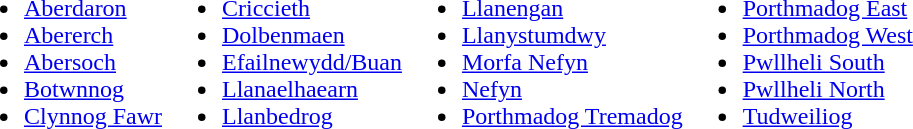<table border="0" cellpadding="0" cellspacing="0">
<tr>
<td><br><ul><li><a href='#'>Aberdaron</a></li><li><a href='#'>Abererch</a></li><li><a href='#'>Abersoch</a></li><li><a href='#'>Botwnnog</a></li><li><a href='#'>Clynnog Fawr</a></li></ul></td>
<td><br><ul><li><a href='#'>Criccieth</a></li><li><a href='#'>Dolbenmaen</a></li><li><a href='#'>Efailnewydd/Buan</a></li><li><a href='#'>Llanaelhaearn</a></li><li><a href='#'>Llanbedrog</a></li></ul></td>
<td><br><ul><li><a href='#'>Llanengan</a></li><li><a href='#'>Llanystumdwy</a></li><li><a href='#'>Morfa Nefyn</a></li><li><a href='#'>Nefyn</a></li><li><a href='#'>Porthmadog Tremadog</a></li></ul></td>
<td><br><ul><li><a href='#'>Porthmadog East</a></li><li><a href='#'>Porthmadog West</a></li><li><a href='#'>Pwllheli South</a></li><li><a href='#'>Pwllheli North</a></li><li><a href='#'>Tudweiliog</a></li></ul></td>
</tr>
</table>
